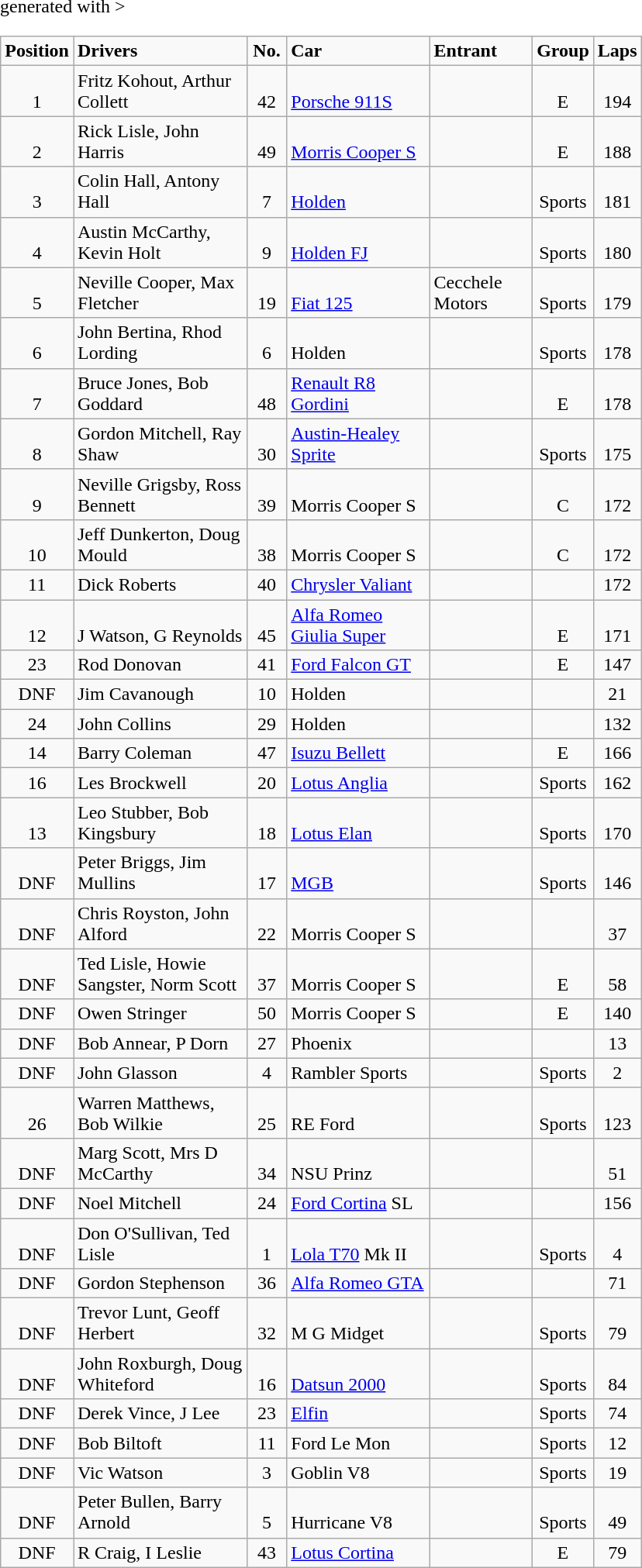<table class="wikitable" <hiddentext>generated with >
<tr style="font-weight:bold">
<td width="52.5" Height="12.75" align="center" valign="bottom">Position</td>
<td width="141.75"  valign="bottom">Drivers</td>
<td width="27" align="center" valign="bottom">No.</td>
<td width="115.5"  valign="bottom">Car</td>
<td width="81" valign="bottom">Entrant</td>
<td width="39.75" align="center" valign="bottom">Group</td>
<td width="33" align="center" valign="bottom">Laps</td>
</tr>
<tr>
<td Height="12.75" align="center" valign="bottom">1</td>
<td valign="bottom">Fritz Kohout, Arthur Collett</td>
<td align="center" valign="bottom">42</td>
<td valign="bottom"><a href='#'>Porsche 911S</a></td>
<td valign="bottom"></td>
<td align="center" valign="bottom">E</td>
<td align="center" valign="bottom">194</td>
</tr>
<tr>
<td Height="12.75" align="center" valign="bottom">2</td>
<td valign="bottom">Rick Lisle, John Harris</td>
<td align="center" valign="bottom">49</td>
<td valign="bottom"><a href='#'>Morris Cooper S</a></td>
<td valign="bottom"></td>
<td align="center" valign="bottom">E</td>
<td align="center" valign="bottom">188</td>
</tr>
<tr>
<td Height="12.75" align="center" valign="bottom">3</td>
<td valign="bottom">Colin Hall, Antony Hall</td>
<td align="center" valign="bottom">7</td>
<td valign="bottom"><a href='#'>Holden</a></td>
<td valign="bottom"></td>
<td align="center" valign="bottom">Sports</td>
<td align="center" valign="bottom">181</td>
</tr>
<tr>
<td Height="12.75" align="center" valign="bottom">4</td>
<td valign="bottom">Austin McCarthy, Kevin Holt</td>
<td align="center" valign="bottom">9</td>
<td valign="bottom"><a href='#'>Holden FJ</a></td>
<td valign="bottom"></td>
<td align="center" valign="bottom">Sports</td>
<td align="center" valign="bottom">180</td>
</tr>
<tr>
<td Height="12.75" align="center" valign="bottom">5</td>
<td valign="bottom">Neville Cooper, Max Fletcher</td>
<td align="center" valign="bottom">19</td>
<td valign="bottom"><a href='#'>Fiat 125</a></td>
<td valign="bottom">Cecchele Motors</td>
<td align="center" valign="bottom">Sports</td>
<td align="center" valign="bottom">179</td>
</tr>
<tr>
<td Height="12.75" align="center" valign="bottom">6</td>
<td valign="bottom">John Bertina, Rhod Lording</td>
<td align="center" valign="bottom">6</td>
<td valign="bottom">Holden</td>
<td valign="bottom"></td>
<td align="center" valign="bottom">Sports</td>
<td align="center" valign="bottom">178</td>
</tr>
<tr>
<td Height="12.75" align="center" valign="bottom">7</td>
<td valign="bottom">Bruce Jones, Bob Goddard</td>
<td align="center" valign="bottom">48</td>
<td valign="bottom"><a href='#'>Renault R8 Gordini</a></td>
<td valign="bottom"></td>
<td align="center" valign="bottom">E</td>
<td align="center" valign="bottom">178</td>
</tr>
<tr>
<td Height="12.75" align="center" valign="bottom">8</td>
<td valign="bottom">Gordon Mitchell, Ray Shaw</td>
<td align="center" valign="bottom">30</td>
<td valign="bottom"><a href='#'>Austin-Healey Sprite</a></td>
<td valign="bottom"></td>
<td align="center" valign="bottom">Sports</td>
<td align="center" valign="bottom">175</td>
</tr>
<tr>
<td Height="12.75" align="center" valign="bottom">9</td>
<td valign="bottom">Neville Grigsby, Ross Bennett</td>
<td align="center" valign="bottom">39</td>
<td valign="bottom">Morris Cooper S</td>
<td valign="bottom"></td>
<td align="center" valign="bottom">C</td>
<td align="center" valign="bottom">172</td>
</tr>
<tr>
<td Height="12.75" align="center" valign="bottom">10</td>
<td valign="bottom">Jeff Dunkerton, Doug Mould</td>
<td align="center" valign="bottom">38</td>
<td valign="bottom">Morris Cooper S</td>
<td valign="bottom"></td>
<td align="center" valign="bottom">C</td>
<td align="center" valign="bottom">172</td>
</tr>
<tr>
<td Height="12.75" align="center" valign="bottom">11</td>
<td valign="bottom">Dick Roberts</td>
<td align="center" valign="bottom">40</td>
<td valign="bottom"><a href='#'>Chrysler Valiant</a></td>
<td valign="bottom"></td>
<td align="center" valign="bottom"></td>
<td align="center" valign="bottom">172</td>
</tr>
<tr>
<td Height="12.75" align="center" valign="bottom">12</td>
<td valign="bottom">J Watson, G Reynolds</td>
<td align="center" valign="bottom">45</td>
<td valign="bottom"><a href='#'>Alfa Romeo Giulia Super</a></td>
<td valign="bottom"></td>
<td align="center" valign="bottom">E</td>
<td align="center" valign="bottom">171</td>
</tr>
<tr>
<td Height="12.75" align="center" valign="bottom">23</td>
<td valign="bottom">Rod Donovan</td>
<td align="center" valign="bottom">41</td>
<td valign="bottom"><a href='#'>Ford Falcon GT</a></td>
<td valign="bottom"></td>
<td align="center" valign="bottom">E</td>
<td align="center" valign="bottom">147</td>
</tr>
<tr>
<td Height="12.75" align="center" valign="bottom">DNF</td>
<td valign="bottom">Jim Cavanough</td>
<td align="center" valign="bottom">10</td>
<td valign="bottom">Holden</td>
<td valign="bottom"></td>
<td align="center" valign="bottom"></td>
<td align="center" valign="bottom">21</td>
</tr>
<tr>
<td Height="12.75" align="center" valign="bottom">24</td>
<td valign="bottom">John Collins</td>
<td align="center" valign="bottom">29</td>
<td valign="bottom">Holden</td>
<td valign="bottom"></td>
<td align="center" valign="bottom"></td>
<td align="center" valign="bottom">132</td>
</tr>
<tr>
<td Height="12.75" align="center" valign="bottom">14</td>
<td valign="bottom">Barry Coleman</td>
<td align="center" valign="bottom">47</td>
<td valign="bottom"><a href='#'>Isuzu Bellett</a></td>
<td valign="bottom"></td>
<td align="center" valign="bottom">E</td>
<td align="center" valign="bottom">166</td>
</tr>
<tr>
<td Height="12.75" align="center" valign="bottom">16</td>
<td valign="bottom">Les Brockwell</td>
<td align="center" valign="bottom">20</td>
<td valign="bottom"><a href='#'>Lotus Anglia</a></td>
<td valign="bottom"></td>
<td align="center" valign="bottom">Sports</td>
<td align="center" valign="bottom">162</td>
</tr>
<tr>
<td Height="12.75" align="center" valign="bottom">13</td>
<td valign="bottom">Leo Stubber, Bob Kingsbury</td>
<td align="center" valign="bottom">18</td>
<td valign="bottom"><a href='#'>Lotus Elan</a></td>
<td valign="bottom"></td>
<td align="center" valign="bottom">Sports</td>
<td align="center" valign="bottom">170</td>
</tr>
<tr>
<td Height="12.75" align="center" valign="bottom">DNF</td>
<td valign="bottom">Peter Briggs, Jim Mullins</td>
<td align="center" valign="bottom">17</td>
<td valign="bottom"><a href='#'>MGB</a></td>
<td valign="bottom"></td>
<td align="center" valign="bottom">Sports</td>
<td align="center" valign="bottom">146</td>
</tr>
<tr>
<td Height="12.75" align="center" valign="bottom">DNF</td>
<td valign="bottom">Chris Royston, John Alford</td>
<td align="center" valign="bottom">22</td>
<td valign="bottom">Morris Cooper S</td>
<td valign="bottom"></td>
<td align="center" valign="bottom"></td>
<td align="center" valign="bottom">37</td>
</tr>
<tr>
<td Height="12.75" align="center" valign="bottom">DNF</td>
<td valign="bottom">Ted Lisle, Howie Sangster, Norm Scott</td>
<td align="center" valign="bottom">37</td>
<td valign="bottom">Morris Cooper S</td>
<td valign="bottom"></td>
<td align="center" valign="bottom">E</td>
<td align="center" valign="bottom">58</td>
</tr>
<tr>
<td Height="12.75" align="center" valign="bottom">DNF</td>
<td valign="bottom">Owen Stringer</td>
<td align="center" valign="bottom">50</td>
<td valign="bottom">Morris Cooper S</td>
<td valign="bottom"></td>
<td align="center" valign="bottom">E</td>
<td align="center" valign="bottom">140</td>
</tr>
<tr>
<td Height="12.75" align="center" valign="bottom">DNF</td>
<td valign="bottom">Bob Annear, P Dorn</td>
<td align="center" valign="bottom">27</td>
<td valign="bottom">Phoenix</td>
<td valign="bottom"></td>
<td align="center" valign="bottom"></td>
<td align="center" valign="bottom">13</td>
</tr>
<tr>
<td Height="12.75" align="center" valign="bottom">DNF</td>
<td valign="bottom">John Glasson</td>
<td align="center" valign="bottom">4</td>
<td valign="bottom">Rambler Sports</td>
<td valign="bottom"></td>
<td align="center" valign="bottom">Sports</td>
<td align="center" valign="bottom">2</td>
</tr>
<tr>
<td Height="12.75" align="center" valign="bottom">26</td>
<td valign="bottom">Warren Matthews, Bob Wilkie</td>
<td align="center" valign="bottom">25</td>
<td valign="bottom">RE Ford</td>
<td valign="bottom"></td>
<td align="center" valign="bottom">Sports</td>
<td align="center" valign="bottom">123</td>
</tr>
<tr>
<td Height="12.75" align="center" valign="bottom">DNF</td>
<td valign="bottom">Marg Scott, Mrs D McCarthy</td>
<td align="center" valign="bottom">34</td>
<td valign="bottom">NSU Prinz</td>
<td valign="bottom"></td>
<td align="center" valign="bottom"></td>
<td align="center" valign="bottom">51</td>
</tr>
<tr>
<td Height="12.75" align="center" valign="bottom">DNF</td>
<td valign="bottom">Noel Mitchell</td>
<td align="center" valign="bottom">24</td>
<td valign="bottom"><a href='#'>Ford Cortina</a> SL</td>
<td valign="bottom"></td>
<td align="center" valign="bottom"></td>
<td align="center" valign="bottom">156</td>
</tr>
<tr>
<td Height="12.75" align="center" valign="bottom">DNF</td>
<td valign="bottom">Don O'Sullivan, Ted Lisle</td>
<td align="center" valign="bottom">1</td>
<td valign="bottom"><a href='#'>Lola T70</a> Mk II</td>
<td valign="bottom"></td>
<td align="center" valign="bottom">Sports</td>
<td align="center" valign="bottom">4</td>
</tr>
<tr>
<td Height="12.75" align="center" valign="bottom">DNF</td>
<td valign="bottom">Gordon Stephenson</td>
<td align="center" valign="bottom">36</td>
<td valign="bottom"><a href='#'>Alfa Romeo GTA</a></td>
<td valign="bottom"></td>
<td align="center" valign="bottom"></td>
<td align="center" valign="bottom">71</td>
</tr>
<tr>
<td Height="12.75" align="center" valign="bottom">DNF</td>
<td valign="bottom">Trevor Lunt, Geoff Herbert</td>
<td align="center" valign="bottom">32</td>
<td valign="bottom">M G Midget</td>
<td valign="bottom"></td>
<td align="center" valign="bottom">Sports</td>
<td align="center" valign="bottom">79</td>
</tr>
<tr>
<td Height="12.75" align="center" valign="bottom">DNF</td>
<td valign="bottom">John Roxburgh, Doug Whiteford</td>
<td align="center" valign="bottom">16</td>
<td valign="bottom"><a href='#'>Datsun 2000</a></td>
<td valign="bottom"></td>
<td align="center" valign="bottom">Sports</td>
<td align="center" valign="bottom">84</td>
</tr>
<tr>
<td Height="12.75" align="center" valign="bottom">DNF</td>
<td valign="bottom">Derek Vince, J Lee</td>
<td align="center" valign="bottom">23</td>
<td valign="bottom"><a href='#'>Elfin</a></td>
<td valign="bottom"></td>
<td align="center" valign="bottom">Sports</td>
<td align="center" valign="bottom">74</td>
</tr>
<tr>
<td Height="12.75" align="center" valign="bottom">DNF</td>
<td valign="bottom">Bob Biltoft</td>
<td align="center" valign="bottom">11</td>
<td valign="bottom">Ford Le Mon</td>
<td valign="bottom"></td>
<td align="center" valign="bottom">Sports</td>
<td align="center" valign="bottom">12</td>
</tr>
<tr>
<td Height="12.75" align="center" valign="bottom">DNF</td>
<td valign="bottom">Vic Watson</td>
<td align="center" valign="bottom">3</td>
<td valign="bottom">Goblin V8</td>
<td valign="bottom"></td>
<td align="center" valign="bottom">Sports</td>
<td align="center" valign="bottom">19</td>
</tr>
<tr>
<td Height="12.75" align="center" valign="bottom">DNF</td>
<td valign="bottom">Peter Bullen, Barry Arnold</td>
<td align="center" valign="bottom">5</td>
<td valign="bottom">Hurricane V8</td>
<td valign="bottom"></td>
<td align="center" valign="bottom">Sports</td>
<td align="center" valign="bottom">49</td>
</tr>
<tr>
<td Height="12.75" align="center" valign="bottom">DNF</td>
<td valign="bottom">R Craig, I Leslie</td>
<td align="center" valign="bottom">43</td>
<td valign="bottom"><a href='#'>Lotus Cortina</a></td>
<td valign="bottom"></td>
<td align="center" valign="bottom">E</td>
<td align="center" valign="bottom">79</td>
</tr>
</table>
